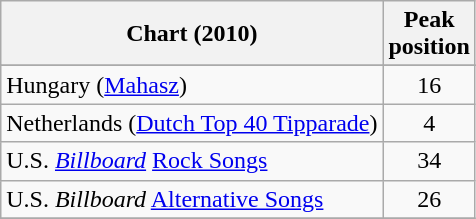<table class="wikitable sortable">
<tr>
<th>Chart (2010)</th>
<th>Peak<br>position</th>
</tr>
<tr>
</tr>
<tr>
</tr>
<tr>
<td>Hungary (<a href='#'>Mahasz</a>)</td>
<td align="center">16</td>
</tr>
<tr>
<td>Netherlands (<a href='#'>Dutch Top 40 Tipparade</a>)</td>
<td align="center">4</td>
</tr>
<tr>
<td>U.S. <em><a href='#'>Billboard</a></em> <a href='#'>Rock Songs</a></td>
<td style="text-align:center;">34</td>
</tr>
<tr>
<td>U.S. <em>Billboard</em> <a href='#'>Alternative Songs</a></td>
<td align="center">26</td>
</tr>
<tr>
</tr>
</table>
